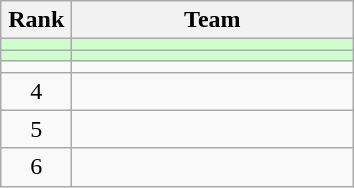<table class="wikitable" style="text-align: center;">
<tr>
<th width=40>Rank</th>
<th width=180>Team</th>
</tr>
<tr align=center bgcolor=ccffcc>
<td></td>
<td style="text-align:left;"></td>
</tr>
<tr align=center bgcolor=ccffcc>
<td></td>
<td style="text-align:left;"></td>
</tr>
<tr align=center>
<td></td>
<td style="text-align:left;"></td>
</tr>
<tr align=center>
<td>4</td>
<td style="text-align:left;"></td>
</tr>
<tr align=center>
<td>5</td>
<td style="text-align:left;"></td>
</tr>
<tr align=center>
<td>6</td>
<td style="text-align:left;"></td>
</tr>
</table>
